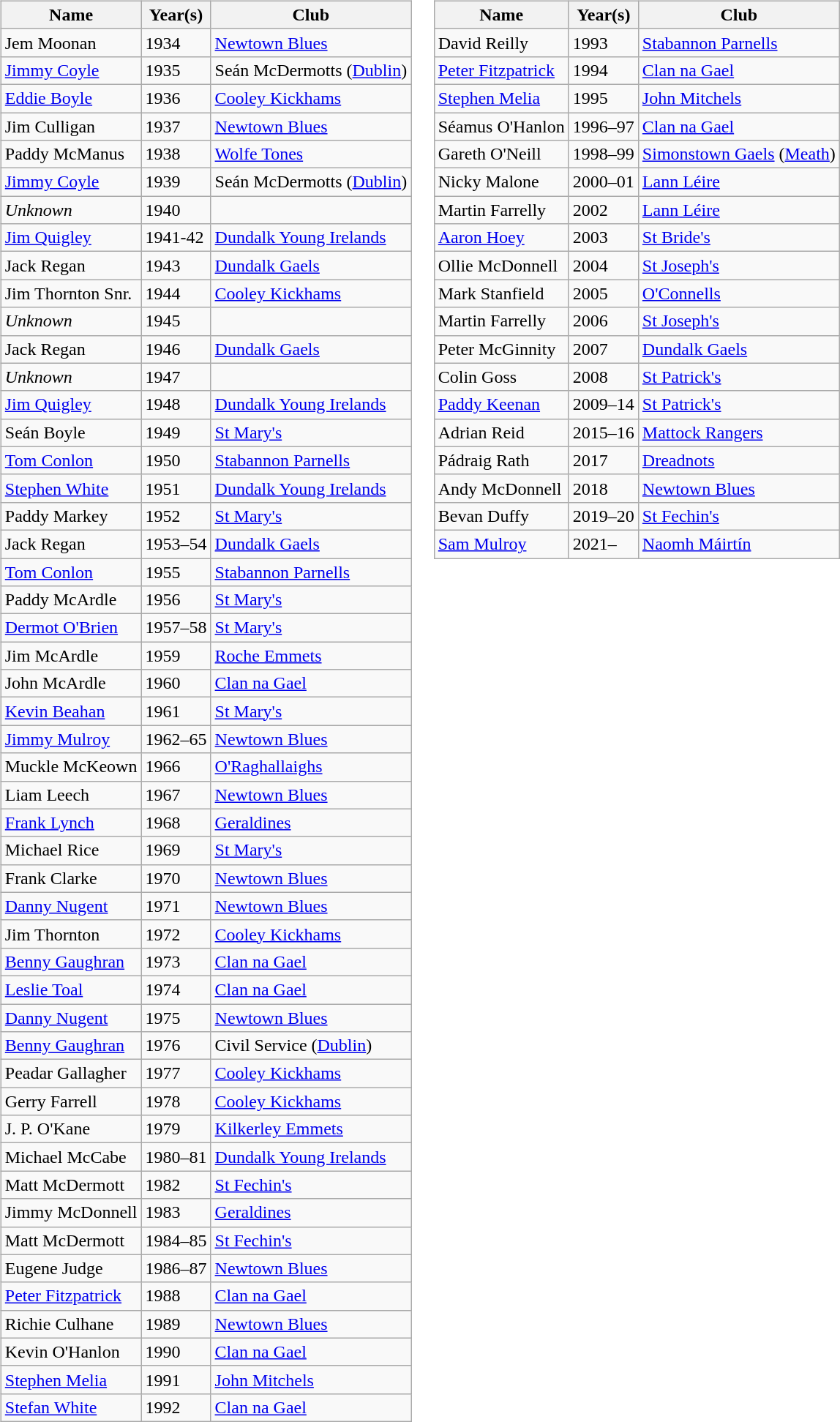<table>
<tr valign="top">
<td><br><table class="wikitable alternance">
<tr>
<th>Name</th>
<th>Year(s)</th>
<th>Club</th>
</tr>
<tr>
<td>Jem Moonan</td>
<td>1934</td>
<td><a href='#'>Newtown Blues</a></td>
</tr>
<tr>
<td><a href='#'>Jimmy Coyle</a></td>
<td>1935</td>
<td>Seán McDermotts (<a href='#'>Dublin</a>)</td>
</tr>
<tr>
<td><a href='#'>Eddie Boyle</a></td>
<td>1936</td>
<td><a href='#'>Cooley Kickhams</a></td>
</tr>
<tr>
<td>Jim Culligan</td>
<td>1937</td>
<td><a href='#'>Newtown Blues</a></td>
</tr>
<tr>
<td>Paddy McManus</td>
<td>1938</td>
<td><a href='#'>Wolfe Tones</a></td>
</tr>
<tr>
<td><a href='#'>Jimmy Coyle</a></td>
<td>1939</td>
<td>Seán McDermotts (<a href='#'>Dublin</a>)</td>
</tr>
<tr>
<td><em>Unknown</em></td>
<td>1940</td>
<td></td>
</tr>
<tr>
<td><a href='#'>Jim Quigley</a></td>
<td>1941-42</td>
<td><a href='#'>Dundalk Young Irelands</a></td>
</tr>
<tr>
<td>Jack Regan</td>
<td>1943</td>
<td><a href='#'>Dundalk Gaels</a></td>
</tr>
<tr>
<td>Jim Thornton Snr.</td>
<td>1944</td>
<td><a href='#'>Cooley Kickhams</a></td>
</tr>
<tr>
<td><em>Unknown</em></td>
<td>1945</td>
<td></td>
</tr>
<tr>
<td>Jack Regan</td>
<td>1946</td>
<td><a href='#'>Dundalk Gaels</a></td>
</tr>
<tr>
<td><em>Unknown</em></td>
<td>1947</td>
<td></td>
</tr>
<tr>
<td><a href='#'>Jim Quigley</a></td>
<td>1948</td>
<td><a href='#'>Dundalk Young Irelands</a></td>
</tr>
<tr>
<td>Seán Boyle</td>
<td>1949</td>
<td><a href='#'>St Mary's</a></td>
</tr>
<tr>
<td><a href='#'>Tom Conlon</a></td>
<td>1950</td>
<td><a href='#'>Stabannon Parnells</a></td>
</tr>
<tr>
<td><a href='#'>Stephen White</a></td>
<td>1951</td>
<td><a href='#'>Dundalk Young Irelands</a></td>
</tr>
<tr>
<td>Paddy Markey</td>
<td>1952</td>
<td><a href='#'>St Mary's</a></td>
</tr>
<tr>
<td>Jack Regan</td>
<td>1953–54</td>
<td><a href='#'>Dundalk Gaels</a></td>
</tr>
<tr>
<td><a href='#'>Tom Conlon</a></td>
<td>1955</td>
<td><a href='#'>Stabannon Parnells</a></td>
</tr>
<tr>
<td>Paddy McArdle</td>
<td>1956</td>
<td><a href='#'>St Mary's</a></td>
</tr>
<tr>
<td><a href='#'>Dermot O'Brien</a></td>
<td>1957–58</td>
<td><a href='#'>St Mary's</a></td>
</tr>
<tr>
<td>Jim McArdle</td>
<td>1959</td>
<td><a href='#'>Roche Emmets</a></td>
</tr>
<tr>
<td>John McArdle</td>
<td>1960</td>
<td><a href='#'>Clan na Gael</a></td>
</tr>
<tr>
<td><a href='#'>Kevin Beahan</a></td>
<td>1961</td>
<td><a href='#'>St Mary's</a></td>
</tr>
<tr>
<td><a href='#'>Jimmy Mulroy</a></td>
<td>1962–65</td>
<td><a href='#'>Newtown Blues</a></td>
</tr>
<tr>
<td>Muckle McKeown</td>
<td>1966</td>
<td><a href='#'>O'Raghallaighs</a></td>
</tr>
<tr>
<td>Liam Leech</td>
<td>1967</td>
<td><a href='#'>Newtown Blues</a></td>
</tr>
<tr>
<td><a href='#'>Frank Lynch</a></td>
<td>1968</td>
<td><a href='#'>Geraldines</a></td>
</tr>
<tr>
<td>Michael Rice</td>
<td>1969</td>
<td><a href='#'>St Mary's</a></td>
</tr>
<tr>
<td>Frank Clarke</td>
<td>1970</td>
<td><a href='#'>Newtown Blues</a></td>
</tr>
<tr>
<td><a href='#'>Danny Nugent</a></td>
<td>1971</td>
<td><a href='#'>Newtown Blues</a></td>
</tr>
<tr>
<td>Jim Thornton</td>
<td>1972</td>
<td><a href='#'>Cooley Kickhams</a></td>
</tr>
<tr>
<td><a href='#'>Benny Gaughran</a></td>
<td>1973</td>
<td><a href='#'>Clan na Gael</a></td>
</tr>
<tr>
<td><a href='#'>Leslie Toal</a></td>
<td>1974</td>
<td><a href='#'>Clan na Gael</a></td>
</tr>
<tr>
<td><a href='#'>Danny Nugent</a></td>
<td>1975</td>
<td><a href='#'>Newtown Blues</a></td>
</tr>
<tr>
<td><a href='#'>Benny Gaughran</a></td>
<td>1976</td>
<td>Civil Service (<a href='#'>Dublin</a>)</td>
</tr>
<tr>
<td>Peadar Gallagher</td>
<td>1977</td>
<td><a href='#'>Cooley Kickhams</a></td>
</tr>
<tr>
<td>Gerry Farrell</td>
<td>1978</td>
<td><a href='#'>Cooley Kickhams</a></td>
</tr>
<tr>
<td>J. P. O'Kane</td>
<td>1979</td>
<td><a href='#'>Kilkerley Emmets</a></td>
</tr>
<tr>
<td>Michael McCabe</td>
<td>1980–81</td>
<td><a href='#'>Dundalk Young Irelands</a></td>
</tr>
<tr>
<td>Matt McDermott</td>
<td>1982</td>
<td><a href='#'>St Fechin's</a></td>
</tr>
<tr>
<td>Jimmy McDonnell</td>
<td>1983</td>
<td><a href='#'>Geraldines</a></td>
</tr>
<tr>
<td>Matt McDermott</td>
<td>1984–85</td>
<td><a href='#'>St Fechin's</a></td>
</tr>
<tr>
<td>Eugene Judge</td>
<td>1986–87</td>
<td><a href='#'>Newtown Blues</a></td>
</tr>
<tr>
<td><a href='#'>Peter Fitzpatrick</a></td>
<td>1988</td>
<td><a href='#'>Clan na Gael</a></td>
</tr>
<tr>
<td>Richie Culhane</td>
<td>1989</td>
<td><a href='#'>Newtown Blues</a></td>
</tr>
<tr>
<td>Kevin O'Hanlon</td>
<td>1990</td>
<td><a href='#'>Clan na Gael</a></td>
</tr>
<tr>
<td><a href='#'>Stephen Melia</a></td>
<td>1991</td>
<td><a href='#'>John Mitchels</a></td>
</tr>
<tr>
<td><a href='#'>Stefan White</a></td>
<td>1992</td>
<td><a href='#'>Clan na Gael</a></td>
</tr>
</table>
</td>
<td><br><table class="wikitable alternance">
<tr>
<th>Name</th>
<th>Year(s)</th>
<th>Club</th>
</tr>
<tr>
<td>David Reilly</td>
<td>1993</td>
<td><a href='#'>Stabannon Parnells</a></td>
</tr>
<tr>
<td><a href='#'>Peter Fitzpatrick</a></td>
<td>1994</td>
<td><a href='#'>Clan na Gael</a></td>
</tr>
<tr>
<td><a href='#'>Stephen Melia</a></td>
<td>1995</td>
<td><a href='#'>John Mitchels</a></td>
</tr>
<tr>
<td>Séamus O'Hanlon</td>
<td>1996–97</td>
<td><a href='#'>Clan na Gael</a></td>
</tr>
<tr>
<td>Gareth O'Neill</td>
<td>1998–99</td>
<td><a href='#'>Simonstown Gaels</a> (<a href='#'>Meath</a>)</td>
</tr>
<tr>
<td>Nicky Malone</td>
<td>2000–01</td>
<td><a href='#'>Lann Léire</a></td>
</tr>
<tr>
<td>Martin Farrelly</td>
<td>2002</td>
<td><a href='#'>Lann Léire</a></td>
</tr>
<tr>
<td><a href='#'>Aaron Hoey</a></td>
<td>2003</td>
<td><a href='#'>St Bride's</a></td>
</tr>
<tr>
<td>Ollie McDonnell</td>
<td>2004</td>
<td><a href='#'>St Joseph's</a></td>
</tr>
<tr>
<td>Mark Stanfield</td>
<td>2005</td>
<td><a href='#'>O'Connells</a></td>
</tr>
<tr>
<td>Martin Farrelly</td>
<td>2006</td>
<td><a href='#'>St Joseph's</a></td>
</tr>
<tr>
<td>Peter McGinnity</td>
<td>2007</td>
<td><a href='#'>Dundalk Gaels</a></td>
</tr>
<tr>
<td>Colin Goss</td>
<td>2008</td>
<td><a href='#'>St Patrick's</a></td>
</tr>
<tr>
<td><a href='#'>Paddy Keenan</a></td>
<td>2009–14</td>
<td><a href='#'>St Patrick's</a></td>
</tr>
<tr>
<td>Adrian Reid</td>
<td>2015–16</td>
<td><a href='#'>Mattock Rangers</a></td>
</tr>
<tr>
<td>Pádraig Rath</td>
<td>2017</td>
<td><a href='#'>Dreadnots</a></td>
</tr>
<tr>
<td>Andy McDonnell</td>
<td>2018</td>
<td><a href='#'>Newtown Blues</a></td>
</tr>
<tr>
<td>Bevan Duffy</td>
<td>2019–20</td>
<td><a href='#'>St Fechin's</a></td>
</tr>
<tr>
<td><a href='#'>Sam Mulroy</a></td>
<td>2021–</td>
<td><a href='#'>Naomh Máirtín</a></td>
</tr>
</table>
</td>
</tr>
</table>
